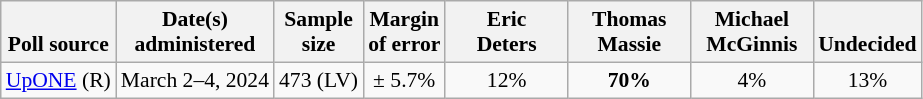<table class="wikitable" style="font-size:90%;text-align:center;">
<tr valign=bottom>
<th>Poll source</th>
<th>Date(s)<br>administered</th>
<th>Sample<br>size</th>
<th>Margin<br>of error</th>
<th style="width:75px;">Eric<br>Deters</th>
<th style="width:75px;">Thomas<br>Massie</th>
<th style="width:75px;">Michael<br>McGinnis</th>
<th>Undecided</th>
</tr>
<tr>
<td style="text-align:left;"><a href='#'>UpONE</a> (R)</td>
<td>March 2–4, 2024</td>
<td>473 (LV)</td>
<td>± 5.7%</td>
<td>12%</td>
<td><strong>70%</strong></td>
<td>4%</td>
<td>13%</td>
</tr>
</table>
